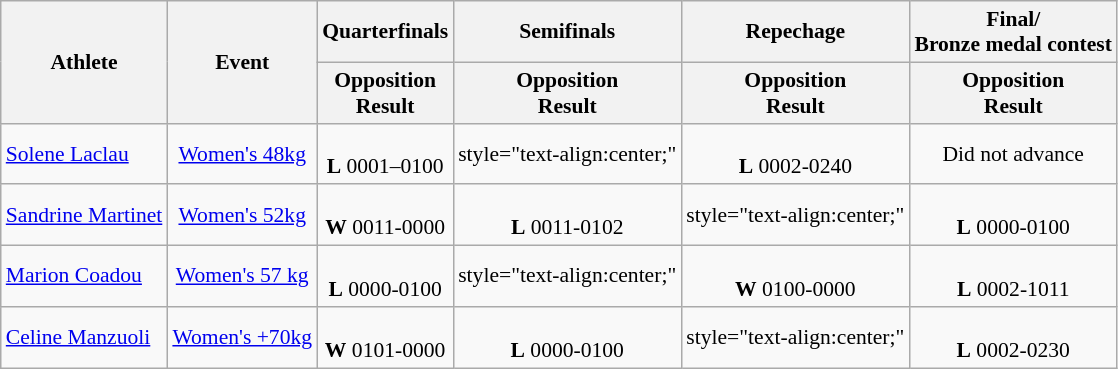<table class= wikitable style="font-size:90%">
<tr>
<th rowspan="2">Athlete</th>
<th rowspan="2">Event</th>
<th>Quarterfinals</th>
<th>Semifinals</th>
<th>Repechage</th>
<th>Final/<br>Bronze medal contest</th>
</tr>
<tr>
<th>Opposition<br>Result</th>
<th>Opposition<br>Result</th>
<th>Opposition<br>Result</th>
<th>Opposition<br>Result</th>
</tr>
<tr>
<td><a href='#'>Solene Laclau</a></td>
<td style="text-align:center;"><a href='#'>Women's 48kg</a></td>
<td style="text-align:center;"><br> <strong>L</strong> 0001–0100</td>
<td>style="text-align:center;" </td>
<td style="text-align:center;"><br> <strong>L</strong> 0002-0240</td>
<td style="text-align:center;">Did not advance</td>
</tr>
<tr>
<td><a href='#'>Sandrine Martinet</a></td>
<td style="text-align:center;"><a href='#'>Women's 52kg</a></td>
<td style="text-align:center;"><br> <strong>W</strong> 0011-0000</td>
<td style="text-align:center;"><br> <strong>L</strong> 0011-0102</td>
<td>style="text-align:center;" </td>
<td style="text-align:center;"><br> <strong>L</strong> 0000-0100</td>
</tr>
<tr>
<td><a href='#'>Marion Coadou</a></td>
<td style="text-align:center;"><a href='#'>Women's 57 kg</a></td>
<td style="text-align:center;"><br><strong>L</strong> 0000-0100</td>
<td>style="text-align:center;" </td>
<td style="text-align:center;"><br><strong>W</strong> 0100-0000</td>
<td style="text-align:center;"><br><strong>L</strong> 0002-1011</td>
</tr>
<tr>
<td><a href='#'>Celine Manzuoli</a></td>
<td style="text-align:center;"><a href='#'>Women's +70kg</a></td>
<td style="text-align:center;"><br><strong>W</strong> 0101-0000</td>
<td style="text-align:center;"><br><strong>L</strong> 0000-0100</td>
<td>style="text-align:center;" </td>
<td style="text-align:center;"><br><strong>L</strong> 0002-0230</td>
</tr>
</table>
